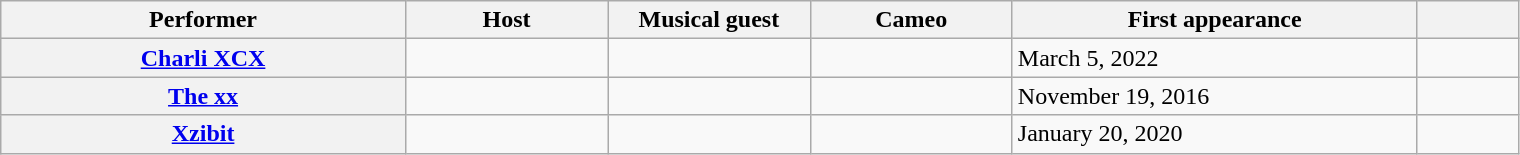<table class="wikitable sortable plainrowheaders">
<tr>
<th scope=col style="width: 20%;">Performer</th>
<th scope="col" style="width: 10%;">Host</th>
<th scope="col" style="width: 10%;">Musical guest</th>
<th scope="col" style="width: 10%;">Cameo</th>
<th scope="col" style="width: 20%;">First appearance</th>
<th scope="col" style="width: 5%;" class="unsortable"></th>
</tr>
<tr>
<th scope=row data-sort-value="XCX, Charli"><a href='#'>Charli XCX</a></th>
<td align="center"></td>
<td align="center"></td>
<td align="center"></td>
<td>March 5, 2022</td>
<td></td>
</tr>
<tr>
<th scope="row" data-sort-value="xx, The"><a href='#'>The xx</a></th>
<td align="center"></td>
<td align="center"></td>
<td align="center"></td>
<td>November 19, 2016</td>
<td></td>
</tr>
<tr>
<th scope=row><a href='#'>Xzibit</a></th>
<td align="center"></td>
<td align="center"></td>
<td align="center"></td>
<td>January 20, 2020</td>
<td></td>
</tr>
</table>
